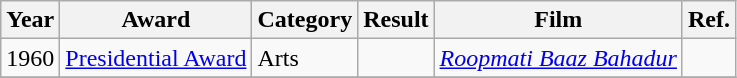<table class="wikitable">
<tr>
<th>Year</th>
<th>Award</th>
<th>Category</th>
<th>Result</th>
<th>Film</th>
<th>Ref.</th>
</tr>
<tr>
<td>1960</td>
<td><a href='#'>Presidential Award</a></td>
<td>Arts</td>
<td></td>
<td><em><a href='#'>Roopmati Baaz Bahadur</a></em></td>
<td></td>
</tr>
<tr>
</tr>
</table>
